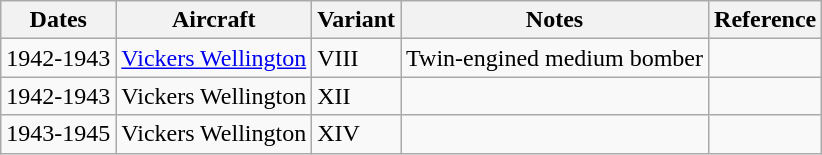<table class="wikitable">
<tr>
<th>Dates</th>
<th>Aircraft</th>
<th>Variant</th>
<th>Notes</th>
<th>Reference</th>
</tr>
<tr>
<td>1942-1943</td>
<td><a href='#'>Vickers Wellington</a></td>
<td>VIII</td>
<td>Twin-engined medium bomber</td>
<td></td>
</tr>
<tr>
<td>1942-1943</td>
<td>Vickers Wellington</td>
<td>XII</td>
<td></td>
<td></td>
</tr>
<tr>
<td>1943-1945</td>
<td>Vickers Wellington</td>
<td>XIV</td>
<td></td>
<td></td>
</tr>
</table>
